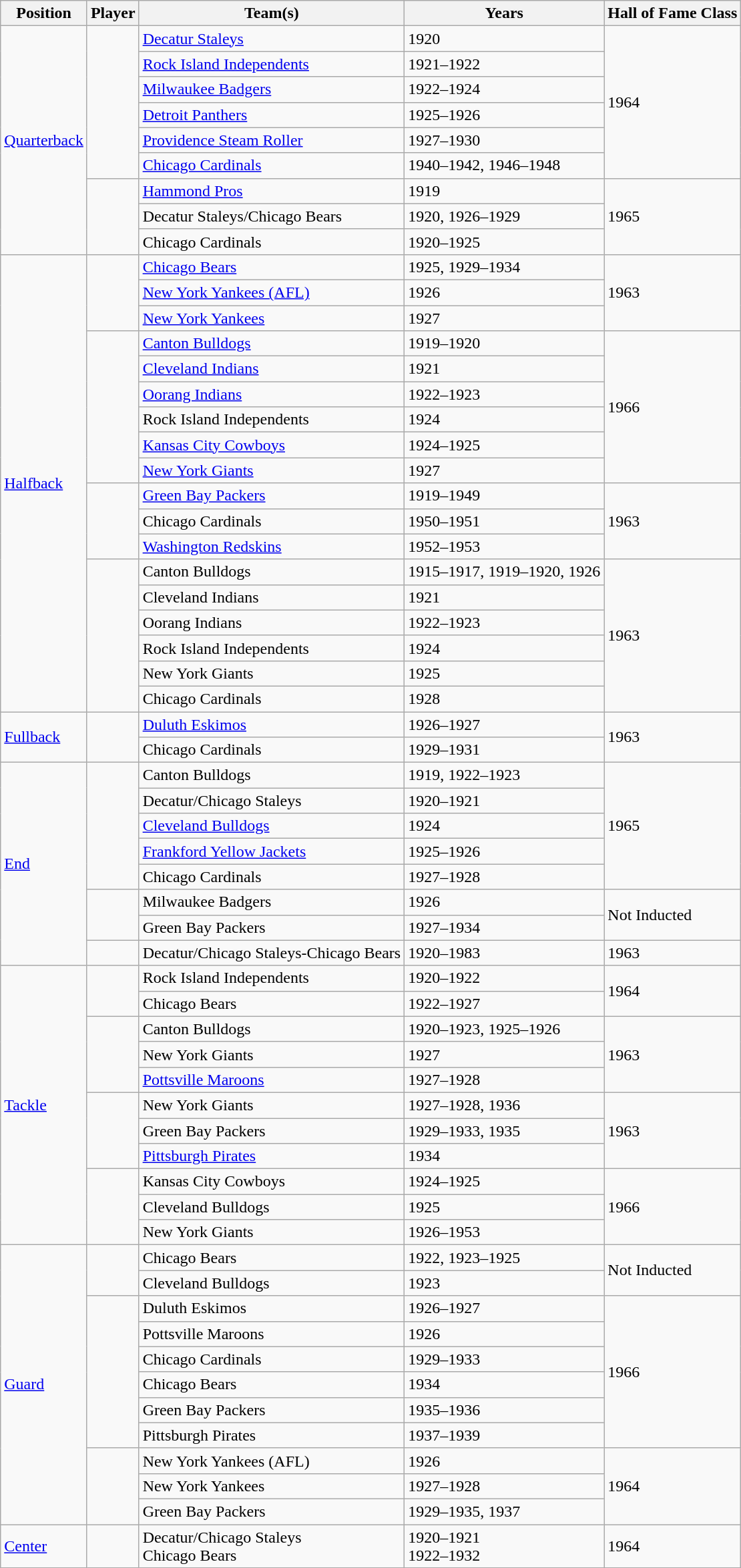<table class="wikitable sortable">
<tr>
<th>Position</th>
<th>Player</th>
<th>Team(s)</th>
<th>Years</th>
<th>Hall of Fame Class</th>
</tr>
<tr>
<td rowspan=9><a href='#'>Quarterback</a></td>
<td rowspan=6></td>
<td sortname="Chicago Bears"><a href='#'>Decatur Staleys</a></td>
<td>1920</td>
<td rowspan=6>1964</td>
</tr>
<tr>
<td><a href='#'>Rock Island Independents</a></td>
<td>1921–1922</td>
</tr>
<tr>
<td><a href='#'>Milwaukee Badgers</a></td>
<td>1922–1924</td>
</tr>
<tr>
<td><a href='#'>Detroit Panthers</a></td>
<td>1925–1926</td>
</tr>
<tr>
<td><a href='#'>Providence Steam Roller</a></td>
<td>1927–1930</td>
</tr>
<tr>
<td sortname="Arizona Cardinals"><a href='#'>Chicago Cardinals</a></td>
<td>1940–1942, 1946–1948</td>
</tr>
<tr>
<td rowspan=3></td>
<td><a href='#'>Hammond Pros</a></td>
<td>1919</td>
<td rowspan=3>1965</td>
</tr>
<tr>
<td sortname="Chicago Bears">Decatur Staleys/Chicago Bears</td>
<td>1920, 1926–1929</td>
</tr>
<tr>
<td sortname="Arizona Cardinals">Chicago Cardinals</td>
<td>1920–1925</td>
</tr>
<tr>
<td rowspan=18><a href='#'>Halfback</a></td>
<td rowspan=3></td>
<td><a href='#'>Chicago Bears</a></td>
<td>1925, 1929–1934</td>
<td rowspan=3>1963</td>
</tr>
<tr>
<td><a href='#'>New York Yankees (AFL)</a></td>
<td>1926</td>
</tr>
<tr>
<td><a href='#'>New York Yankees</a></td>
<td>1927</td>
</tr>
<tr>
<td rowspan=6></td>
<td><a href='#'>Canton Bulldogs</a></td>
<td>1919–1920</td>
<td rowspan=6>1966</td>
</tr>
<tr>
<td sortname="Cleveland Tigers"><a href='#'>Cleveland Indians</a></td>
<td>1921</td>
</tr>
<tr>
<td><a href='#'>Oorang Indians</a></td>
<td>1922–1923</td>
</tr>
<tr>
<td>Rock Island Independents</td>
<td>1924</td>
</tr>
<tr>
<td><a href='#'>Kansas City Cowboys</a></td>
<td>1924–1925</td>
</tr>
<tr>
<td><a href='#'>New York Giants</a></td>
<td>1927</td>
</tr>
<tr>
<td rowspan=3></td>
<td><a href='#'>Green Bay Packers</a></td>
<td>1919–1949</td>
<td rowspan=3>1963</td>
</tr>
<tr>
<td sortname="Arizona Cardinals">Chicago Cardinals</td>
<td>1950–1951</td>
</tr>
<tr>
<td><a href='#'>Washington Redskins</a></td>
<td>1952–1953</td>
</tr>
<tr>
<td rowspan=6></td>
<td>Canton Bulldogs</td>
<td>1915–1917, 1919–1920, 1926</td>
<td rowspan=6>1963</td>
</tr>
<tr>
<td sortname="Cleveland Tigers">Cleveland Indians</td>
<td>1921</td>
</tr>
<tr>
<td>Oorang Indians</td>
<td>1922–1923</td>
</tr>
<tr>
<td>Rock Island Independents</td>
<td>1924</td>
</tr>
<tr>
<td>New York Giants</td>
<td>1925</td>
</tr>
<tr>
<td sortname="Arizona Cardinals">Chicago Cardinals</td>
<td>1928</td>
</tr>
<tr>
<td rowspan=2><a href='#'>Fullback</a></td>
<td rowspan=2></td>
<td><a href='#'>Duluth Eskimos</a></td>
<td>1926–1927</td>
<td rowspan=2>1963</td>
</tr>
<tr>
<td sortname="Arizona Cardinals">Chicago Cardinals</td>
<td>1929–1931</td>
</tr>
<tr>
<td rowspan=8><a href='#'>End</a></td>
<td rowspan=5></td>
<td>Canton Bulldogs</td>
<td>1919, 1922–1923</td>
<td rowspan=5>1965</td>
</tr>
<tr>
<td sortname="Chicago Bears">Decatur/Chicago Staleys</td>
<td>1920–1921</td>
</tr>
<tr>
<td><a href='#'>Cleveland Bulldogs</a></td>
<td>1924</td>
</tr>
<tr>
<td><a href='#'>Frankford Yellow Jackets</a></td>
<td>1925–1926</td>
</tr>
<tr>
<td sortname="Arizona Cardinals">Chicago Cardinals</td>
<td>1927–1928</td>
</tr>
<tr>
<td rowspan=2></td>
<td>Milwaukee Badgers</td>
<td>1926</td>
<td rowspan=2>Not Inducted</td>
</tr>
<tr>
<td>Green Bay Packers</td>
<td>1927–1934</td>
</tr>
<tr>
<td></td>
<td sortname="Chicago Bears">Decatur/Chicago Staleys-Chicago Bears</td>
<td>1920–1983</td>
<td>1963</td>
</tr>
<tr>
<td rowspan=11><a href='#'>Tackle</a></td>
<td rowspan=2></td>
<td>Rock Island Independents</td>
<td>1920–1922</td>
<td rowspan=2>1964</td>
</tr>
<tr>
<td>Chicago Bears</td>
<td>1922–1927</td>
</tr>
<tr>
<td rowspan=3></td>
<td>Canton Bulldogs</td>
<td>1920–1923, 1925–1926</td>
<td rowspan=3>1963</td>
</tr>
<tr>
<td>New York Giants</td>
<td>1927</td>
</tr>
<tr>
<td><a href='#'>Pottsville Maroons</a></td>
<td>1927–1928</td>
</tr>
<tr>
<td rowspan=3></td>
<td>New York Giants</td>
<td>1927–1928, 1936</td>
<td rowspan=3>1963</td>
</tr>
<tr>
<td>Green Bay Packers</td>
<td>1929–1933, 1935</td>
</tr>
<tr>
<td><a href='#'>Pittsburgh Pirates</a></td>
<td>1934</td>
</tr>
<tr>
<td rowspan=3></td>
<td>Kansas City Cowboys</td>
<td>1924–1925</td>
<td rowspan=3>1966</td>
</tr>
<tr>
<td>Cleveland Bulldogs</td>
<td>1925</td>
</tr>
<tr>
<td>New York Giants</td>
<td>1926–1953</td>
</tr>
<tr>
<td rowspan=11><a href='#'>Guard</a></td>
<td rowspan=2></td>
<td>Chicago Bears</td>
<td>1922, 1923–1925</td>
<td rowspan=2>Not Inducted</td>
</tr>
<tr>
<td>Cleveland Bulldogs</td>
<td>1923</td>
</tr>
<tr>
<td rowspan=6></td>
<td>Duluth Eskimos</td>
<td>1926–1927</td>
<td rowspan=6>1966</td>
</tr>
<tr>
<td>Pottsville Maroons</td>
<td>1926</td>
</tr>
<tr>
<td sortname="Arizona Cardinals">Chicago Cardinals</td>
<td>1929–1933</td>
</tr>
<tr>
<td>Chicago Bears</td>
<td>1934</td>
</tr>
<tr>
<td>Green Bay Packers</td>
<td>1935–1936</td>
</tr>
<tr>
<td>Pittsburgh Pirates</td>
<td>1937–1939</td>
</tr>
<tr>
<td rowspan=3></td>
<td>New York Yankees (AFL)</td>
<td>1926</td>
<td rowspan=3>1964</td>
</tr>
<tr>
<td>New York Yankees</td>
<td>1927–1928</td>
</tr>
<tr>
<td>Green Bay Packers</td>
<td>1929–1935, 1937</td>
</tr>
<tr>
<td><a href='#'>Center</a></td>
<td></td>
<td sortname="Chicago Bears">Decatur/Chicago Staleys<br>Chicago Bears</td>
<td>1920–1921<br>1922–1932</td>
<td>1964</td>
</tr>
</table>
